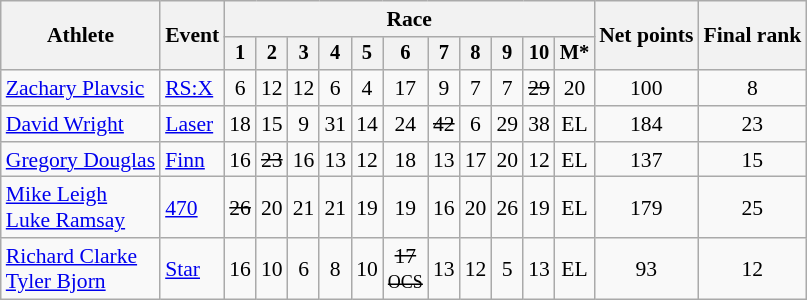<table class="wikitable" style="font-size:90%">
<tr>
<th rowspan=2>Athlete</th>
<th rowspan=2>Event</th>
<th colspan=11>Race</th>
<th rowspan=2>Net points</th>
<th rowspan=2>Final rank</th>
</tr>
<tr style="font-size:95%">
<th>1</th>
<th>2</th>
<th>3</th>
<th>4</th>
<th>5</th>
<th>6</th>
<th>7</th>
<th>8</th>
<th>9</th>
<th>10</th>
<th>M*</th>
</tr>
<tr align=center>
<td align=left><a href='#'>Zachary Plavsic</a></td>
<td align=left><a href='#'>RS:X</a></td>
<td>6</td>
<td>12</td>
<td>12</td>
<td>6</td>
<td>4</td>
<td>17</td>
<td>9</td>
<td>7</td>
<td>7</td>
<td><s>29</s></td>
<td>20</td>
<td>100</td>
<td>8</td>
</tr>
<tr align=center>
<td align=left><a href='#'>David Wright</a></td>
<td align=left><a href='#'>Laser</a></td>
<td>18</td>
<td>15</td>
<td>9</td>
<td>31</td>
<td>14</td>
<td>24</td>
<td><s>42</s></td>
<td>6</td>
<td>29</td>
<td>38</td>
<td>EL</td>
<td>184</td>
<td>23</td>
</tr>
<tr align=center>
<td align=left><a href='#'>Gregory Douglas</a></td>
<td align=left><a href='#'>Finn</a></td>
<td>16</td>
<td><s>23</s></td>
<td>16</td>
<td>13</td>
<td>12</td>
<td>18</td>
<td>13</td>
<td>17</td>
<td>20</td>
<td>12</td>
<td>EL</td>
<td>137</td>
<td>15</td>
</tr>
<tr align=center>
<td align=left><a href='#'>Mike Leigh</a><br><a href='#'>Luke Ramsay</a></td>
<td align=left><a href='#'>470</a></td>
<td><s>26</s></td>
<td>20</td>
<td>21</td>
<td>21</td>
<td>19</td>
<td>19</td>
<td>16</td>
<td>20</td>
<td>26</td>
<td>19</td>
<td>EL</td>
<td>179</td>
<td>25</td>
</tr>
<tr align=center>
<td align=left><a href='#'>Richard Clarke</a><br><a href='#'>Tyler Bjorn</a></td>
<td align=left><a href='#'>Star</a></td>
<td>16</td>
<td>10</td>
<td>6</td>
<td>8</td>
<td>10</td>
<td><s>17<small><br>OCS</small></s></td>
<td>13</td>
<td>12</td>
<td>5</td>
<td>13</td>
<td>EL</td>
<td>93</td>
<td>12</td>
</tr>
</table>
